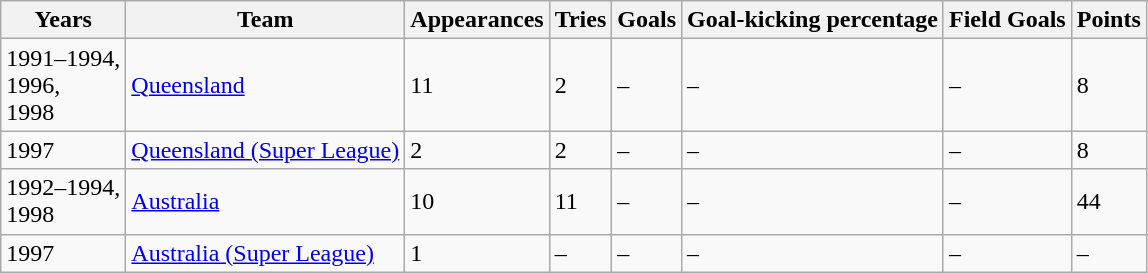<table class="wikitable">
<tr>
<th>Years</th>
<th>Team</th>
<th>Appearances</th>
<th>Tries</th>
<th>Goals</th>
<th>Goal-kicking percentage</th>
<th>Field Goals</th>
<th>Points</th>
</tr>
<tr>
<td>1991–1994,<br>1996,<br>1998</td>
<td><a href='#'>Queensland</a></td>
<td>11</td>
<td>2</td>
<td>–</td>
<td>–</td>
<td>–</td>
<td>8</td>
</tr>
<tr>
<td>1997</td>
<td><a href='#'>Queensland (Super League)</a></td>
<td>2</td>
<td>2</td>
<td>–</td>
<td>–</td>
<td>–</td>
<td>8</td>
</tr>
<tr>
<td>1992–1994,<br>1998</td>
<td><a href='#'>Australia</a></td>
<td>10</td>
<td>11</td>
<td>–</td>
<td>–</td>
<td>–</td>
<td>44</td>
</tr>
<tr>
<td>1997</td>
<td><a href='#'>Australia (Super League)</a></td>
<td>1</td>
<td>–</td>
<td>–</td>
<td>–</td>
<td>–</td>
<td>–</td>
</tr>
</table>
